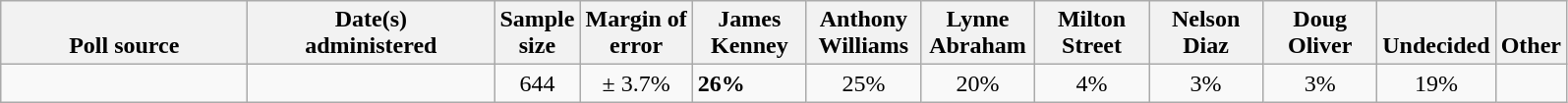<table class="wikitable">
<tr valign= bottom>
<th style="width:160px;">Poll source</th>
<th style="width:160px;">Date(s)<br>administered</th>
<th class=small>Sample<br>size</th>
<th class=small>Margin of<br>error</th>
<th style="width:70px;">James<br>Kenney</th>
<th style="width:70px;">Anthony<br>Williams</th>
<th style="width:70px;">Lynne <br>Abraham</th>
<th style="width:70px;">Milton <br>Street</th>
<th style="width:70px;">Nelson <br>Diaz</th>
<th style="width:70px;">Doug <br>Oliver</th>
<th style="width:40px;">Undecided</th>
<th style="width:40px;">Other</th>
</tr>
<tr>
<td rowspan=2></td>
<td style="text-align:center;" rowspan="2"></td>
<td style="text-align:center;" rowspan="2">644</td>
<td style="text-align:center;" rowspan="2">± 3.7%</td>
<td><strong>26%</strong></td>
<td style="text-align:center;">25%</td>
<td align=center>20%</td>
<td align=center>4%</td>
<td align=center>3%</td>
<td align=center>3%</td>
<td align=center>19%</td>
</tr>
</table>
